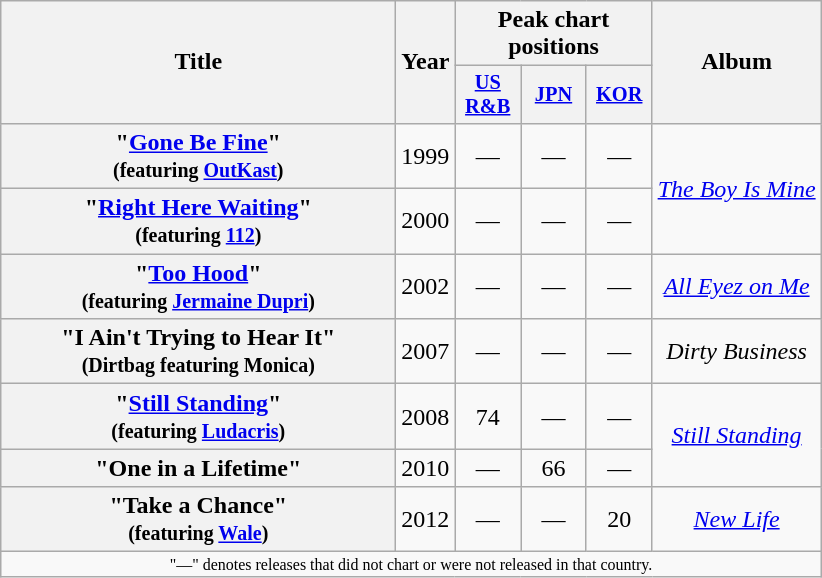<table class="wikitable plainrowheaders" style="text-align: center;" border="1">
<tr>
<th scope="col" rowspan="2" style="width:16em;">Title</th>
<th scope="col" rowspan="2" style="width:1em;">Year</th>
<th scope="col" colspan="3">Peak chart positions</th>
<th scope="col" rowspan="2">Album</th>
</tr>
<tr>
<th scope="col" style="width:2.75em;font-size:85%;"><a href='#'>US R&B</a><br></th>
<th scope="col" style="width:2.75em;font-size:85%;"><a href='#'>JPN</a><br></th>
<th scope="col" style="width:2.75em;font-size:85%;"><a href='#'>KOR</a><br></th>
</tr>
<tr>
<th scope="row">"<a href='#'>Gone Be Fine</a>" <br><small>(featuring <a href='#'>OutKast</a>)</small></th>
<td>1999</td>
<td>—</td>
<td>—</td>
<td>—</td>
<td rowspan="2"><em><a href='#'>The Boy Is Mine</a></em></td>
</tr>
<tr>
<th scope="row">"<a href='#'>Right Here Waiting</a>" <br><small>(featuring <a href='#'>112</a>)</small></th>
<td>2000</td>
<td>—</td>
<td>—</td>
<td>—</td>
</tr>
<tr>
<th scope="row">"<a href='#'>Too Hood</a>" <br><small>(featuring <a href='#'>Jermaine Dupri</a>)</small></th>
<td>2002</td>
<td>—</td>
<td>—</td>
<td>—</td>
<td><em><a href='#'>All Eyez on Me</a></em></td>
</tr>
<tr>
<th scope="row">"I Ain't Trying to Hear It" <br><small>(Dirtbag featuring Monica)</small></th>
<td>2007</td>
<td>—</td>
<td>—</td>
<td>—</td>
<td><em>Dirty Business</em></td>
</tr>
<tr>
<th scope="row">"<a href='#'>Still Standing</a>" <br><small>(featuring <a href='#'>Ludacris</a>)</small></th>
<td>2008</td>
<td>74</td>
<td>—</td>
<td>—</td>
<td rowspan="2"><em><a href='#'>Still Standing</a></em></td>
</tr>
<tr>
<th scope="row">"One in a Lifetime"</th>
<td>2010</td>
<td>—</td>
<td>66</td>
<td>—</td>
</tr>
<tr>
<th scope="row">"Take a Chance" <br><small>(featuring <a href='#'>Wale</a>)</small></th>
<td>2012</td>
<td>—</td>
<td>—</td>
<td>20</td>
<td><em><a href='#'>New Life</a></em></td>
</tr>
<tr>
<td colspan="14" style="text-align:center; font-size:8pt;">"—" denotes releases that did not chart or were not released in that country.</td>
</tr>
</table>
